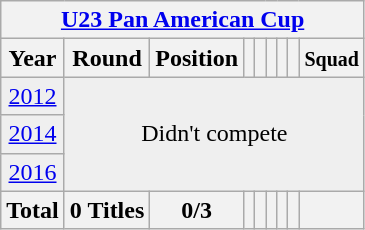<table class="wikitable" style="text-align: center;">
<tr>
<th colspan=9><a href='#'>U23 Pan American Cup</a></th>
</tr>
<tr>
<th>Year</th>
<th>Round</th>
<th>Position</th>
<th></th>
<th></th>
<th></th>
<th></th>
<th></th>
<th><small>Squad</small></th>
</tr>
<tr bgcolor="efefef">
<td> <a href='#'>2012</a></td>
<td colspan=9 rowspan=3>Didn't compete</td>
</tr>
<tr bgcolor="efefef">
<td> <a href='#'>2014</a></td>
</tr>
<tr bgcolor="efefef">
<td> <a href='#'>2016</a></td>
</tr>
<tr>
<th>Total</th>
<th>0 Titles</th>
<th>0/3</th>
<th></th>
<th></th>
<th></th>
<th></th>
<th></th>
<th></th>
</tr>
</table>
